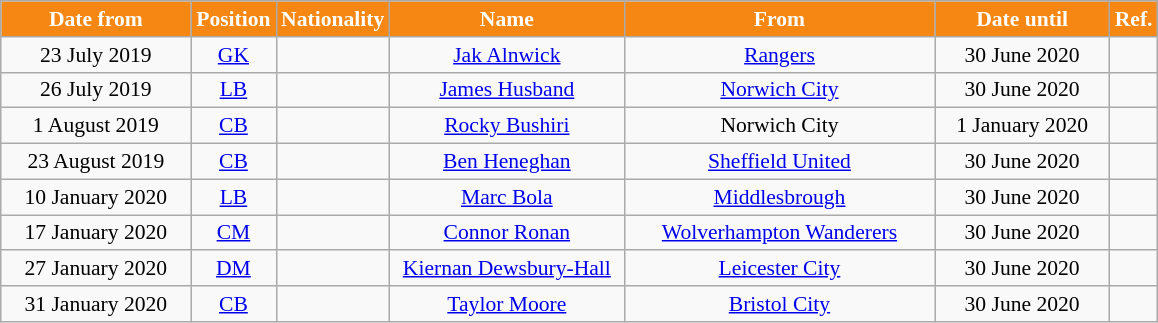<table class="wikitable"  style="text-align:center; font-size:90%; ">
<tr>
<th style="background:#F68712; color:#FFFFFF; width:120px;">Date from</th>
<th style="background:#F68712; color:#FFFFFF; width:50px;">Position</th>
<th style="background:#F68712; color:#FFFFFF; width:50px;">Nationality</th>
<th style="background:#F68712; color:#FFFFFF; width:150px;">Name</th>
<th style="background:#F68712; color:#FFFFFF; width:200px;">From</th>
<th style="background:#F68712; color:#FFFFFF; width:110px;">Date until</th>
<th style="background:#F68712; color:#FFFFFF; width:25px;">Ref.</th>
</tr>
<tr>
<td>23 July 2019</td>
<td><a href='#'>GK</a></td>
<td></td>
<td><a href='#'>Jak Alnwick</a></td>
<td><a href='#'>Rangers</a></td>
<td>30 June 2020</td>
<td></td>
</tr>
<tr>
<td>26 July 2019</td>
<td><a href='#'>LB</a></td>
<td></td>
<td><a href='#'>James Husband</a></td>
<td><a href='#'>Norwich City</a></td>
<td>30 June 2020</td>
<td></td>
</tr>
<tr>
<td>1 August 2019</td>
<td><a href='#'>CB</a></td>
<td></td>
<td><a href='#'>Rocky Bushiri</a></td>
<td>Norwich City</td>
<td>1 January 2020</td>
<td></td>
</tr>
<tr>
<td>23 August 2019</td>
<td><a href='#'>CB</a></td>
<td></td>
<td><a href='#'>Ben Heneghan</a></td>
<td><a href='#'>Sheffield United</a></td>
<td>30 June 2020</td>
<td></td>
</tr>
<tr>
<td>10 January 2020</td>
<td><a href='#'>LB</a></td>
<td></td>
<td><a href='#'>Marc Bola</a></td>
<td><a href='#'>Middlesbrough</a></td>
<td>30 June 2020</td>
<td></td>
</tr>
<tr>
<td>17 January 2020</td>
<td><a href='#'>CM</a></td>
<td></td>
<td><a href='#'>Connor Ronan</a></td>
<td><a href='#'>Wolverhampton Wanderers</a></td>
<td>30 June 2020</td>
<td></td>
</tr>
<tr>
<td>27 January 2020</td>
<td><a href='#'>DM</a></td>
<td></td>
<td><a href='#'>Kiernan Dewsbury-Hall</a></td>
<td><a href='#'>Leicester City</a></td>
<td>30 June 2020</td>
<td></td>
</tr>
<tr>
<td>31 January 2020</td>
<td><a href='#'>CB</a></td>
<td></td>
<td><a href='#'>Taylor Moore</a></td>
<td><a href='#'>Bristol City</a></td>
<td>30 June 2020</td>
<td></td>
</tr>
</table>
